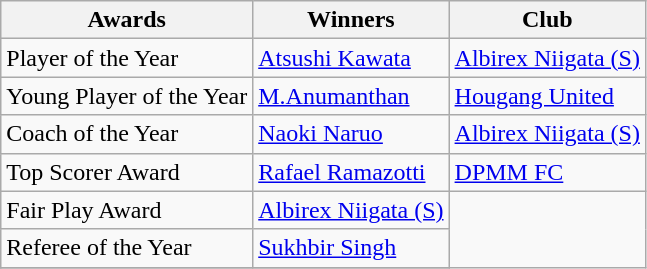<table class="wikitable">
<tr>
<th>Awards</th>
<th>Winners</th>
<th>Club</th>
</tr>
<tr>
<td>Player of the Year</td>
<td> <a href='#'>Atsushi Kawata</a></td>
<td> <a href='#'>Albirex Niigata (S)</a></td>
</tr>
<tr>
<td>Young Player of the Year</td>
<td><a href='#'>M.Anumanthan</a></td>
<td><a href='#'>Hougang United</a></td>
</tr>
<tr>
<td>Coach of the Year</td>
<td> <a href='#'>Naoki Naruo</a></td>
<td> <a href='#'>Albirex Niigata (S)</a></td>
</tr>
<tr>
<td>Top Scorer Award</td>
<td> <a href='#'>Rafael Ramazotti</a></td>
<td> <a href='#'>DPMM FC</a></td>
</tr>
<tr>
<td>Fair Play Award</td>
<td> <a href='#'>Albirex Niigata (S)</a></td>
</tr>
<tr>
<td>Referee of the Year</td>
<td><a href='#'>Sukhbir Singh</a></td>
</tr>
<tr>
</tr>
</table>
